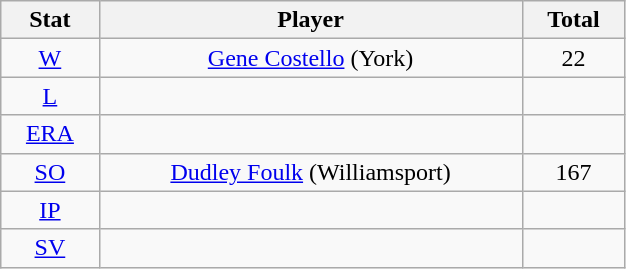<table class="wikitable" width="33%" style="text-align:center;">
<tr>
<th width="5%">Stat</th>
<th width="30%">Player</th>
<th width="5%">Total</th>
</tr>
<tr>
<td><a href='#'>W</a></td>
<td><a href='#'>Gene Costello</a> (York)</td>
<td>22</td>
</tr>
<tr>
<td><a href='#'>L</a></td>
<td></td>
<td></td>
</tr>
<tr>
<td><a href='#'>ERA</a></td>
<td></td>
<td></td>
</tr>
<tr>
<td><a href='#'>SO</a></td>
<td><a href='#'>Dudley Foulk</a> (Williamsport)</td>
<td>167</td>
</tr>
<tr>
<td><a href='#'>IP</a></td>
<td></td>
<td></td>
</tr>
<tr>
<td><a href='#'>SV</a></td>
<td></td>
<td></td>
</tr>
</table>
